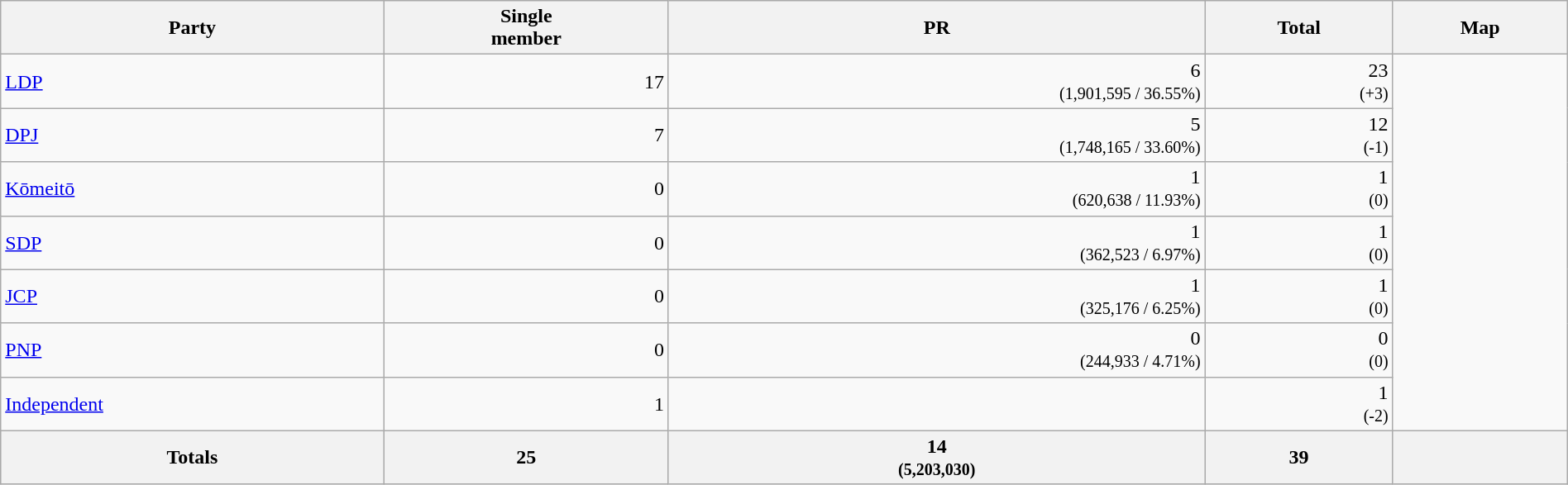<table class="wikitable" width="100%">
<tr>
<th>Party</th>
<th>Single<br>member</th>
<th>PR</th>
<th>Total</th>
<th>Map</th>
</tr>
<tr>
<td><a href='#'>LDP</a></td>
<td align="right">17</td>
<td align="right">6<br><small>(1,901,595 / 36.55%)</small></td>
<td align="right">23<br><small>(+3)</small></td>
<td rowspan=7 align="center"></td>
</tr>
<tr>
<td><a href='#'>DPJ</a></td>
<td align="right">7</td>
<td align="right">5<br><small>(1,748,165 / 33.60%)</small></td>
<td align="right">12<br><small>(-1)</small></td>
</tr>
<tr>
<td><a href='#'>Kōmeitō</a></td>
<td align="right">0</td>
<td align="right">1<br><small>(620,638 / 11.93%)</small></td>
<td align="right">1<br><small>(0)</small></td>
</tr>
<tr>
<td><a href='#'>SDP</a></td>
<td align="right">0</td>
<td align="right">1<br><small>(362,523 / 6.97%)</small></td>
<td align="right">1<br><small>(0)</small></td>
</tr>
<tr>
<td><a href='#'>JCP</a></td>
<td align="right">0</td>
<td align="right">1<br><small>(325,176 / 6.25%)</small></td>
<td align="right">1<br><small>(0)</small></td>
</tr>
<tr>
<td><a href='#'>PNP</a></td>
<td align="right">0</td>
<td align="right">0<br><small>(244,933 / 4.71%)</small></td>
<td align="right">0<br><small>(0)</small></td>
</tr>
<tr>
<td><a href='#'>Independent</a></td>
<td align="right">1</td>
<td align="right"></td>
<td align="right">1<br><small>(-2)</small></td>
</tr>
<tr bgcolor=lightgrey>
<th><strong>Totals</strong></th>
<th align="right">25</th>
<th align="right">14<br><small>(5,203,030)</small></th>
<th align="right">39</th>
<th></th>
</tr>
</table>
